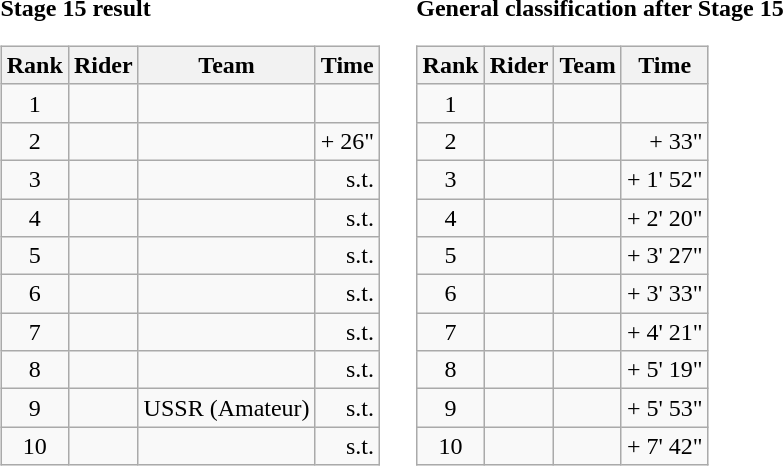<table>
<tr>
<td><strong>Stage 15 result</strong><br><table class="wikitable">
<tr>
<th scope="col">Rank</th>
<th scope="col">Rider</th>
<th scope="col">Team</th>
<th scope="col">Time</th>
</tr>
<tr>
<td style="text-align:center;">1</td>
<td></td>
<td></td>
<td style="text-align:right;"></td>
</tr>
<tr>
<td style="text-align:center;">2</td>
<td></td>
<td></td>
<td style="text-align:right;">+ 26"</td>
</tr>
<tr>
<td style="text-align:center;">3</td>
<td></td>
<td></td>
<td style="text-align:right;">s.t.</td>
</tr>
<tr>
<td style="text-align:center;">4</td>
<td></td>
<td></td>
<td style="text-align:right;">s.t.</td>
</tr>
<tr>
<td style="text-align:center;">5</td>
<td></td>
<td></td>
<td style="text-align:right;">s.t.</td>
</tr>
<tr>
<td style="text-align:center;">6</td>
<td></td>
<td></td>
<td style="text-align:right;">s.t.</td>
</tr>
<tr>
<td style="text-align:center;">7</td>
<td></td>
<td></td>
<td style="text-align:right;">s.t.</td>
</tr>
<tr>
<td style="text-align:center;">8</td>
<td></td>
<td></td>
<td style="text-align:right;">s.t.</td>
</tr>
<tr>
<td style="text-align:center;">9</td>
<td></td>
<td>USSR (Amateur)</td>
<td style="text-align:right;">s.t.</td>
</tr>
<tr>
<td style="text-align:center;">10</td>
<td></td>
<td></td>
<td style="text-align:right;">s.t.</td>
</tr>
</table>
</td>
<td></td>
<td><strong>General classification after Stage 15</strong><br><table class="wikitable">
<tr>
<th scope="col">Rank</th>
<th scope="col">Rider</th>
<th scope="col">Team</th>
<th scope="col">Time</th>
</tr>
<tr>
<td style="text-align:center;">1</td>
<td></td>
<td></td>
<td style="text-align:right;"></td>
</tr>
<tr>
<td style="text-align:center;">2</td>
<td></td>
<td></td>
<td style="text-align:right;">+ 33"</td>
</tr>
<tr>
<td style="text-align:center;">3</td>
<td></td>
<td></td>
<td style="text-align:right;">+ 1' 52"</td>
</tr>
<tr>
<td style="text-align:center;">4</td>
<td></td>
<td></td>
<td style="text-align:right;">+ 2' 20"</td>
</tr>
<tr>
<td style="text-align:center;">5</td>
<td></td>
<td></td>
<td style="text-align:right;">+ 3' 27"</td>
</tr>
<tr>
<td style="text-align:center;">6</td>
<td></td>
<td></td>
<td style="text-align:right;">+ 3' 33"</td>
</tr>
<tr>
<td style="text-align:center;">7</td>
<td></td>
<td></td>
<td style="text-align:right;">+ 4' 21"</td>
</tr>
<tr>
<td style="text-align:center;">8</td>
<td></td>
<td></td>
<td style="text-align:right;">+ 5' 19"</td>
</tr>
<tr>
<td style="text-align:center;">9</td>
<td></td>
<td></td>
<td style="text-align:right;">+ 5' 53"</td>
</tr>
<tr>
<td style="text-align:center;">10</td>
<td></td>
<td></td>
<td style="text-align:right;">+ 7' 42"</td>
</tr>
</table>
</td>
</tr>
</table>
